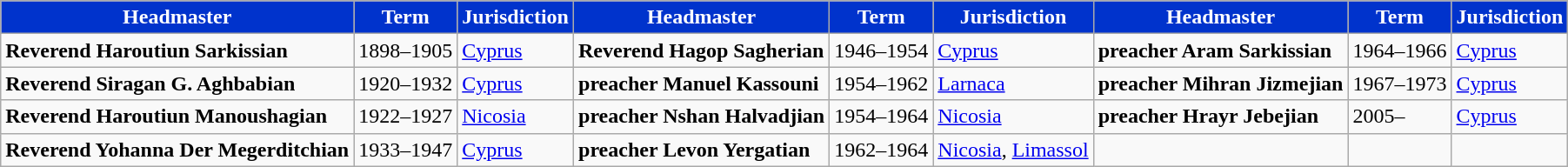<table class="wikitable">
<tr>
<th ! style="background-color: #0033cc; color:#fff; text-align: center;">Headmaster</th>
<th ! style="background-color: #0033cc; color:#fff; text-align: center;">Term</th>
<th ! style="background-color: #0033cc; color:#fff; text-align: center;">Jurisdiction</th>
<th ! style="background-color: #0033cc; color:#fff; text-align: center;">Headmaster</th>
<th ! style="background-color: #0033cc; color:#fff; text-align: center;">Term</th>
<th ! style="background-color: #0033cc; color:#fff; text-align: center;">Jurisdiction</th>
<th ! style="background-color: #0033cc; color:#fff; text-align: center;">Headmaster</th>
<th ! style="background-color: #0033cc; color:#fff; text-align: center;">Term</th>
<th ! style="background-color: #0033cc; color:#fff; text-align: center;">Jurisdiction</th>
</tr>
<tr>
<td><strong>Reverend Haroutiun Sarkissian</strong></td>
<td>1898–1905</td>
<td><a href='#'>Cyprus</a></td>
<td><strong>Reverend Hagop Sagherian</strong></td>
<td>1946–1954</td>
<td><a href='#'>Cyprus</a></td>
<td><strong>preacher Aram Sarkissian</strong></td>
<td>1964–1966</td>
<td><a href='#'>Cyprus</a></td>
</tr>
<tr>
<td><strong>Reverend Siragan G. Aghbabian</strong></td>
<td>1920–1932</td>
<td><a href='#'>Cyprus</a></td>
<td><strong>preacher Manuel Kassouni</strong></td>
<td>1954–1962</td>
<td><a href='#'>Larnaca</a></td>
<td><strong>preacher Mihran Jizmejian</strong></td>
<td>1967–1973</td>
<td><a href='#'>Cyprus</a></td>
</tr>
<tr>
<td><strong>Reverend Haroutiun Manoushagian</strong></td>
<td>1922–1927</td>
<td><a href='#'>Nicosia</a></td>
<td><strong>preacher Nshan Halvadjian</strong></td>
<td>1954–1964</td>
<td><a href='#'>Nicosia</a></td>
<td><strong>preacher Hrayr Jebejian</strong></td>
<td>2005–</td>
<td><a href='#'>Cyprus</a></td>
</tr>
<tr>
<td><strong>Reverend Yohanna Der Megerditchian</strong></td>
<td>1933–1947</td>
<td><a href='#'>Cyprus</a></td>
<td><strong>preacher Levon Yergatian</strong></td>
<td>1962–1964</td>
<td><a href='#'>Nicosia</a>, <a href='#'>Limassol</a></td>
<td></td>
<td></td>
<td></td>
</tr>
</table>
